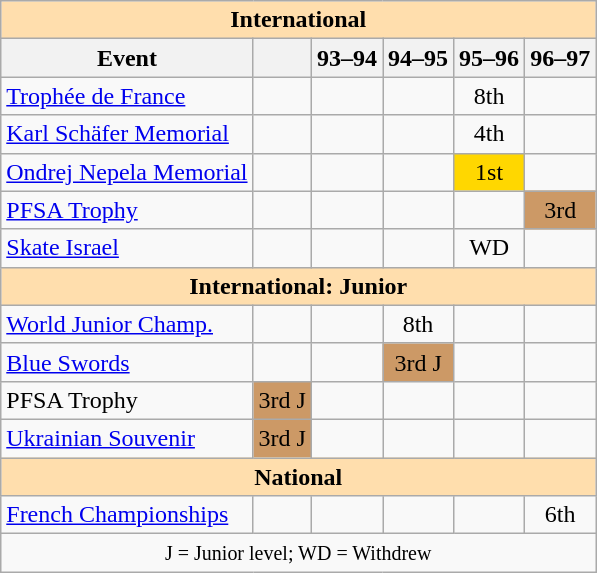<table class="wikitable" style="text-align:center">
<tr>
<th style="background-color: #ffdead; " colspan=6 align=center>International</th>
</tr>
<tr>
<th>Event</th>
<th></th>
<th>93–94</th>
<th>94–95</th>
<th>95–96</th>
<th>96–97</th>
</tr>
<tr>
<td align=left> <a href='#'>Trophée de France</a></td>
<td></td>
<td></td>
<td></td>
<td>8th</td>
<td></td>
</tr>
<tr>
<td align=left><a href='#'>Karl Schäfer Memorial</a></td>
<td></td>
<td></td>
<td></td>
<td>4th</td>
<td></td>
</tr>
<tr>
<td align=left><a href='#'>Ondrej Nepela Memorial</a></td>
<td></td>
<td></td>
<td></td>
<td bgcolor=gold>1st</td>
<td></td>
</tr>
<tr>
<td align=left><a href='#'>PFSA Trophy</a></td>
<td></td>
<td></td>
<td></td>
<td></td>
<td bgcolor=cc9966>3rd</td>
</tr>
<tr>
<td align=left><a href='#'>Skate Israel</a></td>
<td></td>
<td></td>
<td></td>
<td>WD</td>
<td></td>
</tr>
<tr>
<th style="background-color: #ffdead; " colspan=6 align=center>International: Junior</th>
</tr>
<tr>
<td align=left><a href='#'>World Junior Champ.</a></td>
<td></td>
<td></td>
<td>8th</td>
<td></td>
<td></td>
</tr>
<tr>
<td align=left><a href='#'>Blue Swords</a></td>
<td></td>
<td></td>
<td bgcolor=cc9966>3rd J</td>
<td></td>
<td></td>
</tr>
<tr>
<td align=left>PFSA Trophy</td>
<td bgcolor=cc9966>3rd J</td>
<td></td>
<td></td>
<td></td>
<td></td>
</tr>
<tr>
<td align=left><a href='#'>Ukrainian Souvenir</a></td>
<td bgcolor=cc9966>3rd J</td>
<td></td>
<td></td>
<td></td>
<td></td>
</tr>
<tr>
<th style="background-color: #ffdead; " colspan=6 align=center>National</th>
</tr>
<tr>
<td align=left><a href='#'>French Championships</a></td>
<td></td>
<td></td>
<td></td>
<td></td>
<td>6th</td>
</tr>
<tr>
<td colspan=6 align=center><small> J = Junior level; WD = Withdrew </small></td>
</tr>
</table>
